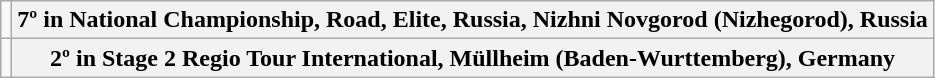<table class="wikitable">
<tr>
<td></td>
<th><strong>7º in National Championship, Road, Elite, Russia, Nizhni Novgorod (Nizhegorod), Russia</strong></th>
</tr>
<tr>
<td></td>
<th>2º in Stage 2 Regio Tour International, Müllheim (Baden-Wurttemberg), Germany</th>
</tr>
</table>
